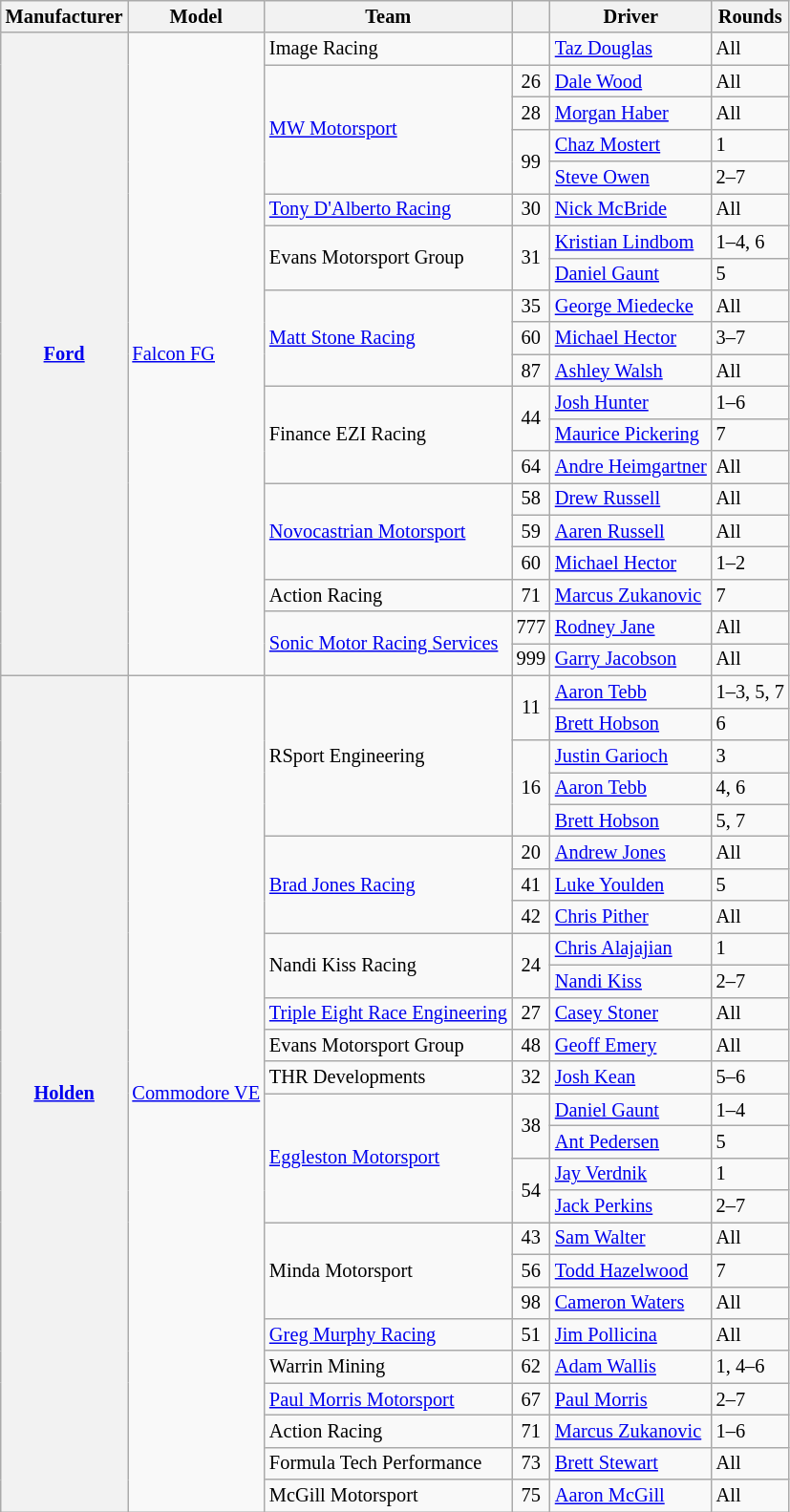<table class="wikitable" style="font-size: 85%;">
<tr>
<th>Manufacturer</th>
<th>Model</th>
<th>Team</th>
<th></th>
<th>Driver</th>
<th>Rounds</th>
</tr>
<tr>
<th rowspan=20><a href='#'>Ford</a></th>
<td rowspan=20><a href='#'>Falcon FG</a></td>
<td>Image Racing</td>
<td align="center"></td>
<td> <a href='#'>Taz Douglas</a></td>
<td>All</td>
</tr>
<tr>
<td rowspan="4"><a href='#'>MW Motorsport</a></td>
<td align="center">26</td>
<td> <a href='#'>Dale Wood</a></td>
<td>All</td>
</tr>
<tr>
<td align="center">28</td>
<td> <a href='#'>Morgan Haber</a></td>
<td>All</td>
</tr>
<tr>
<td rowspan=2 align="center">99</td>
<td> <a href='#'>Chaz Mostert</a></td>
<td>1</td>
</tr>
<tr>
<td> <a href='#'>Steve Owen</a></td>
<td>2–7</td>
</tr>
<tr>
<td><a href='#'>Tony D'Alberto Racing</a></td>
<td align="center">30</td>
<td> <a href='#'>Nick McBride</a></td>
<td>All</td>
</tr>
<tr>
<td rowspan=2>Evans Motorsport Group</td>
<td rowspan=2 align="center">31</td>
<td> <a href='#'>Kristian Lindbom</a></td>
<td>1–4, 6</td>
</tr>
<tr>
<td> <a href='#'>Daniel Gaunt</a></td>
<td>5</td>
</tr>
<tr>
<td rowspan="3"><a href='#'>Matt Stone Racing</a></td>
<td align="center">35</td>
<td> <a href='#'>George Miedecke</a></td>
<td>All</td>
</tr>
<tr>
<td align="center">60</td>
<td> <a href='#'>Michael Hector</a></td>
<td>3–7</td>
</tr>
<tr>
<td align="center">87</td>
<td> <a href='#'>Ashley Walsh</a></td>
<td>All</td>
</tr>
<tr>
<td rowspan="3">Finance EZI Racing</td>
<td rowspan="2" align="center">44</td>
<td> <a href='#'>Josh Hunter</a></td>
<td>1–6</td>
</tr>
<tr>
<td> <a href='#'>Maurice Pickering</a></td>
<td>7</td>
</tr>
<tr>
<td align="center">64</td>
<td> <a href='#'>Andre Heimgartner</a></td>
<td>All</td>
</tr>
<tr>
<td rowspan=3><a href='#'>Novocastrian Motorsport</a></td>
<td align="center">58</td>
<td> <a href='#'>Drew Russell</a></td>
<td>All</td>
</tr>
<tr>
<td align="center">59</td>
<td> <a href='#'>Aaren Russell</a></td>
<td>All</td>
</tr>
<tr>
<td align="center">60</td>
<td> <a href='#'>Michael Hector</a></td>
<td>1–2</td>
</tr>
<tr>
<td>Action Racing</td>
<td align="center">71</td>
<td> <a href='#'>Marcus Zukanovic</a></td>
<td>7</td>
</tr>
<tr>
<td rowspan="2"><a href='#'>Sonic Motor Racing Services</a></td>
<td align="center">777</td>
<td> <a href='#'>Rodney Jane</a></td>
<td>All</td>
</tr>
<tr>
<td align="center">999</td>
<td> <a href='#'>Garry Jacobson</a></td>
<td>All</td>
</tr>
<tr>
<th rowspan=26><a href='#'>Holden</a></th>
<td rowspan=26><a href='#'>Commodore VE</a></td>
<td rowspan=5>RSport Engineering</td>
<td rowspan=2 align="center">11</td>
<td> <a href='#'>Aaron Tebb</a></td>
<td>1–3, 5, 7</td>
</tr>
<tr>
<td> <a href='#'>Brett Hobson</a></td>
<td>6</td>
</tr>
<tr>
<td rowspan=3 align="center">16</td>
<td> <a href='#'>Justin Garioch</a></td>
<td>3</td>
</tr>
<tr>
<td> <a href='#'>Aaron Tebb</a></td>
<td>4, 6</td>
</tr>
<tr>
<td> <a href='#'>Brett Hobson</a></td>
<td>5, 7</td>
</tr>
<tr>
<td rowspan="3"><a href='#'>Brad Jones Racing</a></td>
<td align="center">20</td>
<td> <a href='#'>Andrew Jones</a></td>
<td>All</td>
</tr>
<tr>
<td align="center">41</td>
<td> <a href='#'>Luke Youlden</a></td>
<td>5</td>
</tr>
<tr>
<td align="center">42</td>
<td> <a href='#'>Chris Pither</a></td>
<td>All</td>
</tr>
<tr>
<td rowspan=2>Nandi Kiss Racing</td>
<td rowspan=2  align="center">24</td>
<td> <a href='#'>Chris Alajajian</a></td>
<td>1</td>
</tr>
<tr>
<td> <a href='#'>Nandi Kiss</a></td>
<td>2–7</td>
</tr>
<tr>
<td><a href='#'>Triple Eight Race Engineering</a></td>
<td align="center">27</td>
<td> <a href='#'>Casey Stoner</a></td>
<td>All</td>
</tr>
<tr>
<td>Evans Motorsport Group</td>
<td align="center">48</td>
<td> <a href='#'>Geoff Emery</a></td>
<td>All</td>
</tr>
<tr>
<td>THR Developments</td>
<td align="center">32</td>
<td> <a href='#'>Josh Kean</a></td>
<td>5–6</td>
</tr>
<tr>
<td rowspan="4"><a href='#'>Eggleston Motorsport</a></td>
<td rowspan=2 align= "center">38</td>
<td> <a href='#'>Daniel Gaunt</a></td>
<td>1–4</td>
</tr>
<tr>
<td> <a href='#'>Ant Pedersen</a></td>
<td>5</td>
</tr>
<tr>
<td rowspan=2 align="center">54</td>
<td> <a href='#'>Jay Verdnik</a></td>
<td>1</td>
</tr>
<tr>
<td> <a href='#'>Jack Perkins</a></td>
<td>2–7</td>
</tr>
<tr>
<td rowspan="3">Minda Motorsport</td>
<td align="center">43</td>
<td> <a href='#'>Sam Walter</a></td>
<td>All</td>
</tr>
<tr>
<td align="center">56</td>
<td> <a href='#'>Todd Hazelwood</a></td>
<td>7</td>
</tr>
<tr>
<td align="center">98</td>
<td> <a href='#'>Cameron Waters</a></td>
<td>All</td>
</tr>
<tr>
<td><a href='#'>Greg Murphy Racing</a></td>
<td align="center">51</td>
<td> <a href='#'>Jim Pollicina</a></td>
<td>All</td>
</tr>
<tr>
<td>Warrin Mining</td>
<td align="center">62</td>
<td> <a href='#'>Adam Wallis</a></td>
<td>1, 4–6</td>
</tr>
<tr>
<td><a href='#'>Paul Morris Motorsport</a></td>
<td align="center">67</td>
<td> <a href='#'>Paul Morris</a></td>
<td>2–7</td>
</tr>
<tr>
<td>Action Racing</td>
<td align="center">71</td>
<td> <a href='#'>Marcus Zukanovic</a></td>
<td>1–6</td>
</tr>
<tr>
<td>Formula Tech Performance</td>
<td align="center">73</td>
<td> <a href='#'>Brett Stewart</a></td>
<td>All</td>
</tr>
<tr>
<td>McGill Motorsport</td>
<td align="center">75</td>
<td> <a href='#'>Aaron McGill</a></td>
<td>All</td>
</tr>
</table>
